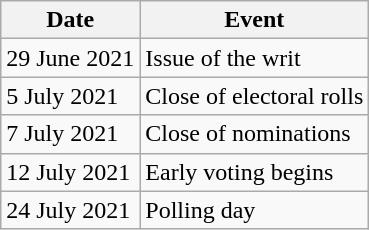<table class="wikitable">
<tr>
<th>Date</th>
<th>Event</th>
</tr>
<tr>
<td>29 June 2021</td>
<td>Issue of the writ</td>
</tr>
<tr>
<td>5 July 2021</td>
<td>Close of electoral rolls</td>
</tr>
<tr>
<td>7 July 2021</td>
<td>Close of nominations</td>
</tr>
<tr>
<td>12 July 2021</td>
<td>Early voting begins</td>
</tr>
<tr>
<td>24 July 2021</td>
<td>Polling day</td>
</tr>
</table>
